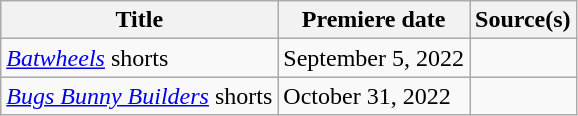<table class="wikitable sortable">
<tr>
<th>Title</th>
<th>Premiere date</th>
<th>Source(s)</th>
</tr>
<tr>
<td><em><a href='#'>Batwheels</a></em> shorts</td>
<td>September 5, 2022</td>
<td></td>
</tr>
<tr>
<td><em><a href='#'>Bugs Bunny Builders</a></em> shorts</td>
<td>October 31, 2022</td>
<td></td>
</tr>
</table>
